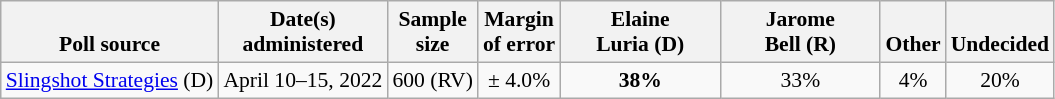<table class="wikitable" style="font-size:90%;text-align:center;">
<tr valign=bottom>
<th>Poll source</th>
<th>Date(s)<br>administered</th>
<th>Sample<br>size</th>
<th>Margin<br>of error</th>
<th style="width:100px;">Elaine<br>Luria (D)</th>
<th style="width:100px;">Jarome<br>Bell (R)</th>
<th>Other</th>
<th>Undecided</th>
</tr>
<tr>
<td style="text-align:left;"><a href='#'>Slingshot Strategies</a> (D)</td>
<td>April 10–15, 2022</td>
<td>600 (RV)</td>
<td>± 4.0%</td>
<td><strong>38%</strong></td>
<td>33%</td>
<td>4%</td>
<td>20%</td>
</tr>
</table>
